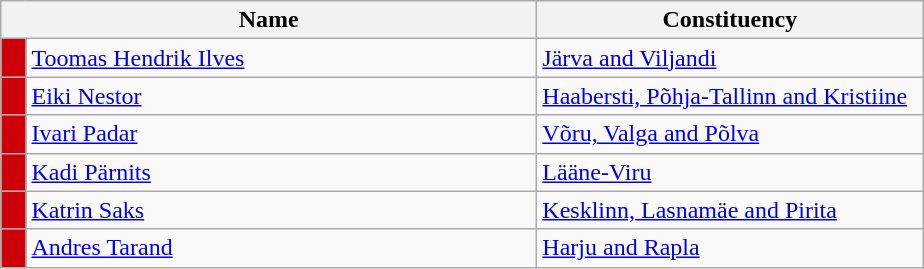<table class="wikitable collapsible collapsed">
<tr>
<th colspan=2 width=350>Name</th>
<th width=250>Constituency</th>
</tr>
<tr>
<td style="background-color:#CD000a"></td>
<td><a href='#'>Toomas Hendrik Ilves</a></td>
<td><a href='#'>Järva and Viljandi</a></td>
</tr>
<tr>
<td style="background-color:#CD000a"></td>
<td><a href='#'>Eiki Nestor</a></td>
<td><a href='#'>Haabersti, Põhja-Tallinn and Kristiine</a></td>
</tr>
<tr>
<td style="background-color:#CD000a"></td>
<td><a href='#'>Ivari Padar</a></td>
<td><a href='#'>Võru, Valga and Põlva</a></td>
</tr>
<tr>
<td style="background-color:#CD000a"></td>
<td><a href='#'>Kadi Pärnits</a></td>
<td><a href='#'>Lääne-Viru</a></td>
</tr>
<tr>
<td style="background-color:#CD000a"></td>
<td><a href='#'>Katrin Saks</a></td>
<td><a href='#'>Kesklinn, Lasnamäe and Pirita</a></td>
</tr>
<tr>
<td style="background-color:#CD000a"></td>
<td><a href='#'>Andres Tarand</a></td>
<td><a href='#'>Harju and Rapla</a></td>
</tr>
</table>
